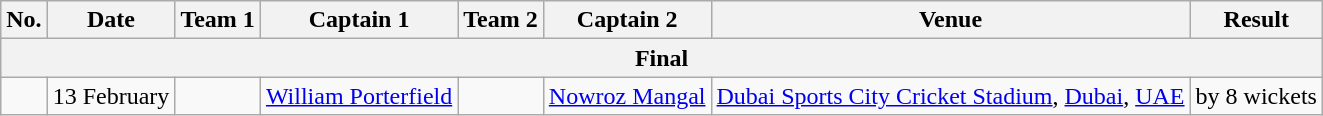<table class="wikitable">
<tr>
<th>No.</th>
<th>Date</th>
<th>Team 1</th>
<th>Captain 1</th>
<th>Team 2</th>
<th>Captain 2</th>
<th>Venue</th>
<th>Result</th>
</tr>
<tr>
<th colspan="9">Final</th>
</tr>
<tr>
<td></td>
<td>13 February</td>
<td></td>
<td><a href='#'>William Porterfield</a></td>
<td></td>
<td><a href='#'>Nowroz Mangal</a></td>
<td><a href='#'>Dubai Sports City Cricket Stadium</a>, <a href='#'>Dubai</a>, <a href='#'>UAE</a></td>
<td> by 8 wickets</td>
</tr>
</table>
